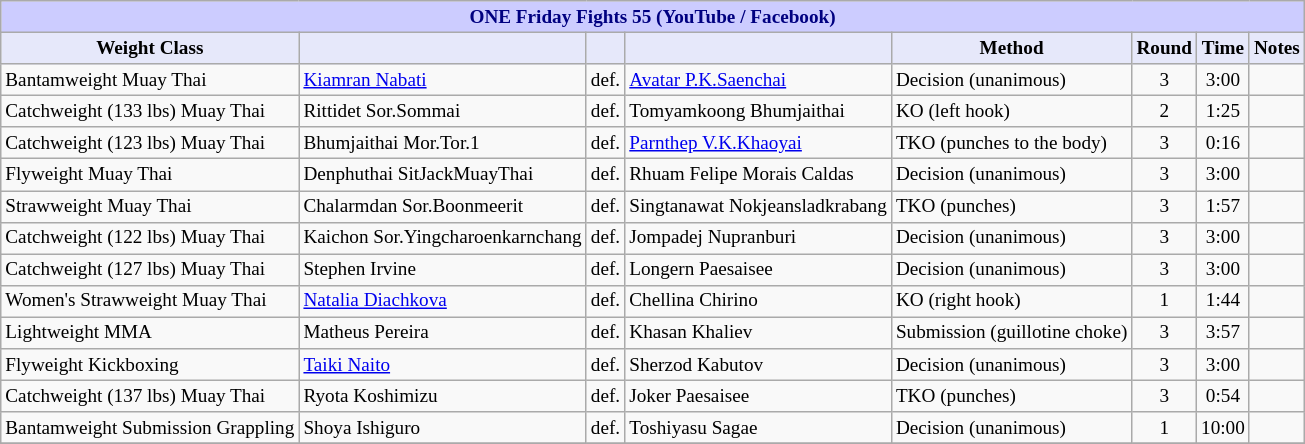<table class="wikitable" style="font-size: 80%;">
<tr>
<th colspan="8" style="background-color: #ccf; color: #000080; text-align: center;"><strong>ONE Friday Fights 55 (YouTube / Facebook)</strong></th>
</tr>
<tr>
<th colspan="1" style="background-color: #E6E8FA; color: #000000; text-align: center;">Weight Class</th>
<th colspan="1" style="background-color: #E6E8FA; color: #000000; text-align: center;"></th>
<th colspan="1" style="background-color: #E6E8FA; color: #000000; text-align: center;"></th>
<th colspan="1" style="background-color: #E6E8FA; color: #000000; text-align: center;"></th>
<th colspan="1" style="background-color: #E6E8FA; color: #000000; text-align: center;">Method</th>
<th colspan="1" style="background-color: #E6E8FA; color: #000000; text-align: center;">Round</th>
<th colspan="1" style="background-color: #E6E8FA; color: #000000; text-align: center;">Time</th>
<th colspan="1" style="background-color: #E6E8FA; color: #000000; text-align: center;">Notes</th>
</tr>
<tr>
<td>Bantamweight Muay Thai</td>
<td> <a href='#'>Kiamran Nabati</a></td>
<td>def.</td>
<td> <a href='#'>Avatar P.K.Saenchai</a></td>
<td>Decision (unanimous)</td>
<td align=center>3</td>
<td align=center>3:00</td>
<td></td>
</tr>
<tr>
<td>Catchweight (133 lbs) Muay Thai</td>
<td> Rittidet Sor.Sommai</td>
<td>def.</td>
<td> Tomyamkoong Bhumjaithai</td>
<td>KO (left hook)</td>
<td align=center>2</td>
<td align=center>1:25</td>
<td></td>
</tr>
<tr>
<td>Catchweight (123 lbs) Muay Thai</td>
<td> Bhumjaithai Mor.Tor.1</td>
<td>def.</td>
<td> <a href='#'>Parnthep V.K.Khaoyai</a></td>
<td>TKO (punches to the body)</td>
<td align=center>3</td>
<td align=center>0:16</td>
<td></td>
</tr>
<tr>
<td>Flyweight Muay Thai</td>
<td> Denphuthai SitJackMuayThai</td>
<td>def.</td>
<td> Rhuam Felipe Morais Caldas</td>
<td>Decision (unanimous)</td>
<td align=center>3</td>
<td align=center>3:00</td>
<td></td>
</tr>
<tr>
<td>Strawweight Muay Thai</td>
<td> Chalarmdan Sor.Boonmeerit</td>
<td>def.</td>
<td> Singtanawat Nokjeansladkrabang</td>
<td>TKO (punches)</td>
<td align=center>3</td>
<td align=center>1:57</td>
<td></td>
</tr>
<tr>
<td>Catchweight (122 lbs) Muay Thai</td>
<td> Kaichon Sor.Yingcharoenkarnchang</td>
<td>def.</td>
<td> Jompadej Nupranburi</td>
<td>Decision (unanimous)</td>
<td align=center>3</td>
<td align=center>3:00</td>
<td></td>
</tr>
<tr>
<td>Catchweight (127 lbs) Muay Thai</td>
<td> Stephen Irvine</td>
<td>def.</td>
<td> Longern Paesaisee</td>
<td>Decision (unanimous)</td>
<td align=center>3</td>
<td align=center>3:00</td>
<td></td>
</tr>
<tr>
<td>Women's Strawweight Muay Thai</td>
<td> <a href='#'>Natalia Diachkova</a></td>
<td>def.</td>
<td> Chellina Chirino</td>
<td>KO (right hook)</td>
<td align=center>1</td>
<td align=center>1:44</td>
<td></td>
</tr>
<tr>
<td>Lightweight MMA</td>
<td> Matheus Pereira</td>
<td>def.</td>
<td> Khasan Khaliev</td>
<td>Submission (guillotine choke)</td>
<td align=center>3</td>
<td align=center>3:57</td>
<td></td>
</tr>
<tr>
<td>Flyweight Kickboxing</td>
<td> <a href='#'>Taiki Naito</a></td>
<td>def.</td>
<td> Sherzod Kabutov</td>
<td>Decision (unanimous)</td>
<td align=center>3</td>
<td align=center>3:00</td>
<td></td>
</tr>
<tr>
<td>Catchweight (137 lbs) Muay Thai</td>
<td> Ryota Koshimizu</td>
<td>def.</td>
<td> Joker Paesaisee</td>
<td>TKO (punches)</td>
<td align=center>3</td>
<td align=center>0:54</td>
<td></td>
</tr>
<tr>
<td>Bantamweight Submission Grappling</td>
<td> Shoya Ishiguro</td>
<td>def.</td>
<td> Toshiyasu Sagae</td>
<td>Decision (unanimous)</td>
<td align=center>1</td>
<td align=center>10:00</td>
<td></td>
</tr>
<tr>
</tr>
</table>
